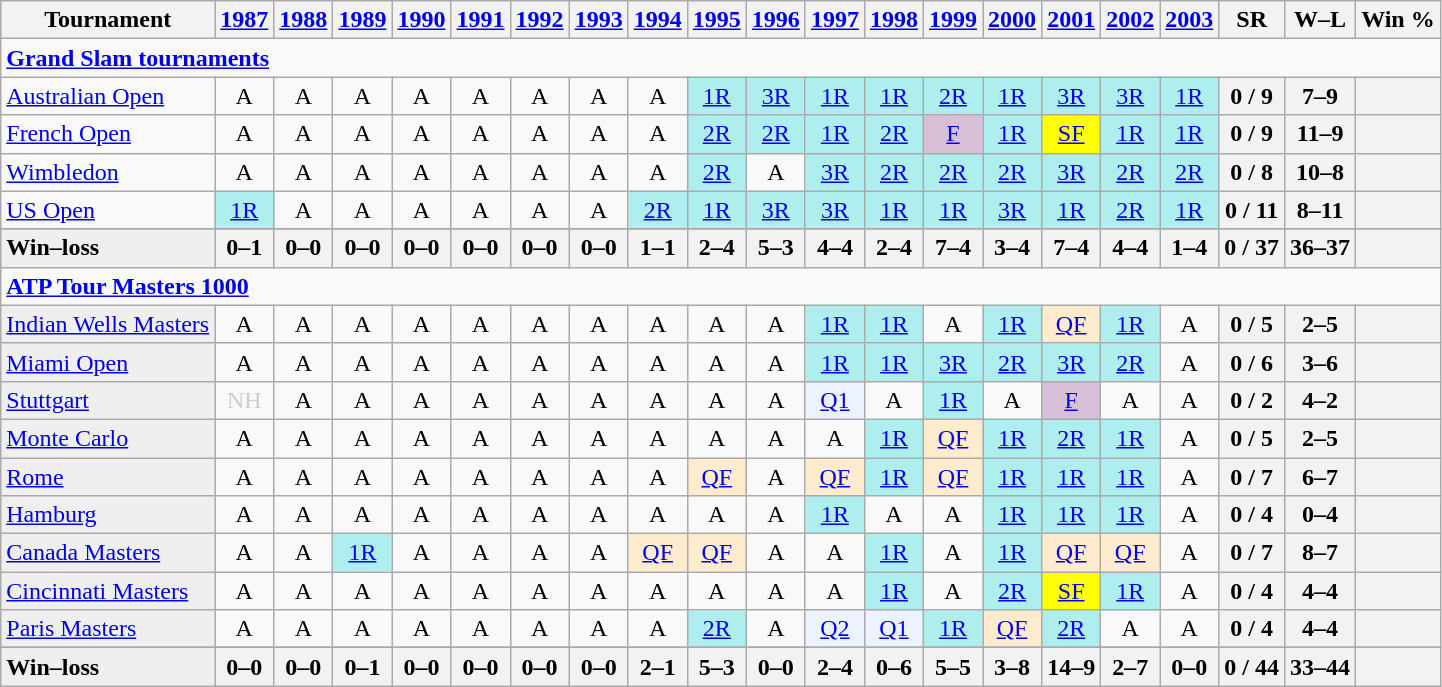<table class=wikitable style=text-align:center>
<tr>
<th>Tournament</th>
<th><a href='#'>1987</a></th>
<th><a href='#'>1988</a></th>
<th><a href='#'>1989</a></th>
<th><a href='#'>1990</a></th>
<th><a href='#'>1991</a></th>
<th><a href='#'>1992</a></th>
<th><a href='#'>1993</a></th>
<th><a href='#'>1994</a></th>
<th><a href='#'>1995</a></th>
<th><a href='#'>1996</a></th>
<th><a href='#'>1997</a></th>
<th><a href='#'>1998</a></th>
<th><a href='#'>1999</a></th>
<th><a href='#'>2000</a></th>
<th><a href='#'>2001</a></th>
<th><a href='#'>2002</a></th>
<th><a href='#'>2003</a></th>
<th>SR</th>
<th>W–L</th>
<th>Win %</th>
</tr>
<tr>
<td colspan=25 style=text-align:left><a href='#'><strong>Grand Slam tournaments</strong></a></td>
</tr>
<tr>
<td align=left><a href='#'>Australian Open</a></td>
<td>A</td>
<td>A</td>
<td>A</td>
<td>A</td>
<td>A</td>
<td>A</td>
<td>A</td>
<td>A</td>
<td style=background:#afeeee><a href='#'>1R</a></td>
<td style=background:#afeeee><a href='#'>3R</a></td>
<td style=background:#afeeee><a href='#'>1R</a></td>
<td style=background:#afeeee><a href='#'>1R</a></td>
<td style=background:#afeeee><a href='#'>2R</a></td>
<td style=background:#afeeee><a href='#'>1R</a></td>
<td style=background:#afeeee><a href='#'>3R</a></td>
<td style=background:#afeeee><a href='#'>3R</a></td>
<td style=background:#afeeee><a href='#'>1R</a></td>
<th>0 / 9</th>
<th>7–9</th>
<th></th>
</tr>
<tr>
<td align=left><a href='#'>French Open</a></td>
<td>A</td>
<td>A</td>
<td>A</td>
<td>A</td>
<td>A</td>
<td>A</td>
<td>A</td>
<td>A</td>
<td style=background:#afeeee><a href='#'>2R</a></td>
<td style=background:#afeeee><a href='#'>2R</a></td>
<td style=background:#afeeee><a href='#'>1R</a></td>
<td style=background:#afeeee><a href='#'>2R</a></td>
<td style=background:thistle><a href='#'>F</a></td>
<td style=background:#afeeee><a href='#'>1R</a></td>
<td style=background:yellow><a href='#'>SF</a></td>
<td style=background:#afeeee><a href='#'>1R</a></td>
<td style=background:#afeeee><a href='#'>1R</a></td>
<th>0 / 9</th>
<th>11–9</th>
<th></th>
</tr>
<tr>
<td align=left><a href='#'>Wimbledon</a></td>
<td>A</td>
<td>A</td>
<td>A</td>
<td>A</td>
<td>A</td>
<td>A</td>
<td>A</td>
<td>A</td>
<td style=background:#afeeee><a href='#'>2R</a></td>
<td>A</td>
<td style=background:#afeeee><a href='#'>3R</a></td>
<td style=background:#afeeee><a href='#'>2R</a></td>
<td style=background:#afeeee><a href='#'>2R</a></td>
<td style=background:#afeeee><a href='#'>2R</a></td>
<td style=background:#afeeee><a href='#'>3R</a></td>
<td style=background:#afeeee><a href='#'>2R</a></td>
<td style=background:#afeeee><a href='#'>2R</a></td>
<th>0 / 8</th>
<th>10–8</th>
<th></th>
</tr>
<tr>
<td align=left><a href='#'>US Open</a></td>
<td style=background:#afeeee><a href='#'>1R</a></td>
<td>A</td>
<td>A</td>
<td>A</td>
<td>A</td>
<td>A</td>
<td>A</td>
<td style=background:#afeeee><a href='#'>2R</a></td>
<td style=background:#afeeee><a href='#'>1R</a></td>
<td style=background:#afeeee><a href='#'>3R</a></td>
<td style=background:#afeeee><a href='#'>3R</a></td>
<td style=background:#afeeee><a href='#'>1R</a></td>
<td style=background:#afeeee><a href='#'>1R</a></td>
<td style=background:#afeeee><a href='#'>3R</a></td>
<td style=background:#afeeee><a href='#'>1R</a></td>
<td style=background:#afeeee><a href='#'>2R</a></td>
<td style=background:#afeeee><a href='#'>1R</a></td>
<th>0 / 11</th>
<th>8–11</th>
<th></th>
</tr>
<tr>
</tr>
<tr style=font-weight:bold;background:#efefef>
<td style=text-align:left>Win–loss</td>
<th>0–1</th>
<th>0–0</th>
<th>0–0</th>
<th>0–0</th>
<th>0–0</th>
<th>0–0</th>
<th>0–0</th>
<th>1–1</th>
<th>2–4</th>
<th>5–3</th>
<th>4–4</th>
<th>2–4</th>
<th>7–4</th>
<th>3–4</th>
<th>7–4</th>
<th>4–4</th>
<th>1–4</th>
<th>0 / 37</th>
<th>36–37</th>
<th></th>
</tr>
<tr>
<td colspan=25 style=text-align:left><strong><a href='#'>ATP Tour Masters 1000</a></strong></td>
</tr>
<tr>
<td bgcolor=efefef align=left><a href='#'>Indian Wells Masters</a></td>
<td>A</td>
<td>A</td>
<td>A</td>
<td>A</td>
<td>A</td>
<td>A</td>
<td>A</td>
<td>A</td>
<td>A</td>
<td>A</td>
<td bgcolor=afeeee><a href='#'>1R</a></td>
<td bgcolor=afeeee><a href='#'>1R</a></td>
<td>A</td>
<td bgcolor=afeeee><a href='#'>1R</a></td>
<td bgcolor=ffebcd><a href='#'>QF</a></td>
<td bgcolor=afeeee><a href='#'>1R</a></td>
<td>A</td>
<th>0 / 5</th>
<th>2–5</th>
<th></th>
</tr>
<tr>
<td bgcolor=efefef align=left><a href='#'>Miami Open</a></td>
<td>A</td>
<td>A</td>
<td>A</td>
<td>A</td>
<td>A</td>
<td>A</td>
<td>A</td>
<td>A</td>
<td>A</td>
<td>A</td>
<td bgcolor=afeeee><a href='#'>1R</a></td>
<td bgcolor=afeeee><a href='#'>1R</a></td>
<td bgcolor=afeeee><a href='#'>3R</a></td>
<td bgcolor=afeeee><a href='#'>2R</a></td>
<td bgcolor=afeeee><a href='#'>3R</a></td>
<td bgcolor=afeeee><a href='#'>2R</a></td>
<td>A</td>
<th>0 / 6</th>
<th>3–6</th>
<th></th>
</tr>
<tr>
<td bgcolor=efefef align=left><a href='#'>Stuttgart</a></td>
<td colspan=1 style=color:#cccccc>NH</td>
<td>A</td>
<td>A</td>
<td>A</td>
<td>A</td>
<td>A</td>
<td>A</td>
<td>A</td>
<td>A</td>
<td>A</td>
<td bgcolor=ecf2ff><a href='#'>Q1</a></td>
<td>A</td>
<td bgcolor=afeeee><a href='#'>1R</a></td>
<td>A</td>
<td bgcolor=thistle><a href='#'>F</a></td>
<td>A</td>
<td>A</td>
<th>0 / 2</th>
<th>4–2</th>
<th></th>
</tr>
<tr>
<td bgcolor=efefef align=left><a href='#'>Monte Carlo</a></td>
<td>A</td>
<td>A</td>
<td>A</td>
<td>A</td>
<td>A</td>
<td>A</td>
<td>A</td>
<td>A</td>
<td>A</td>
<td>A</td>
<td>A</td>
<td bgcolor=afeeee><a href='#'>1R</a></td>
<td bgcolor=ffebcd><a href='#'>QF</a></td>
<td bgcolor=afeeee><a href='#'>1R</a></td>
<td bgcolor=afeeee><a href='#'>2R</a></td>
<td bgcolor=afeeee><a href='#'>1R</a></td>
<td>A</td>
<th>0 / 5</th>
<th>2–5</th>
<th></th>
</tr>
<tr>
<td bgcolor=efefef align=left><a href='#'>Rome</a></td>
<td>A</td>
<td>A</td>
<td>A</td>
<td>A</td>
<td>A</td>
<td>A</td>
<td>A</td>
<td>A</td>
<td bgcolor=ffebcd><a href='#'>QF</a></td>
<td>A</td>
<td bgcolor=ffebcd><a href='#'>QF</a></td>
<td bgcolor=afeeee><a href='#'>1R</a></td>
<td bgcolor=ffebcd><a href='#'>QF</a></td>
<td bgcolor=afeeee><a href='#'>1R</a></td>
<td bgcolor=afeeee><a href='#'>1R</a></td>
<td bgcolor=afeeee><a href='#'>1R</a></td>
<td>A</td>
<th>0 / 7</th>
<th>6–7</th>
<th></th>
</tr>
<tr>
<td bgcolor=efefef align=left><a href='#'>Hamburg</a></td>
<td>A</td>
<td>A</td>
<td>A</td>
<td>A</td>
<td>A</td>
<td>A</td>
<td>A</td>
<td>A</td>
<td>A</td>
<td>A</td>
<td bgcolor=afeeee><a href='#'>1R</a></td>
<td>A</td>
<td>A</td>
<td bgcolor=afeeee><a href='#'>1R</a></td>
<td bgcolor=afeeee><a href='#'>1R</a></td>
<td bgcolor=afeeee><a href='#'>1R</a></td>
<td>A</td>
<th>0 / 4</th>
<th>0–4</th>
<th></th>
</tr>
<tr>
<td bgcolor=efefef align=left><a href='#'>Canada Masters</a></td>
<td>A</td>
<td>A</td>
<td bgcolor=afeeee><a href='#'>1R</a></td>
<td>A</td>
<td>A</td>
<td>A</td>
<td>A</td>
<td bgcolor=ffebcd><a href='#'>QF</a></td>
<td bgcolor=ffebcd><a href='#'>QF</a></td>
<td>A</td>
<td>A</td>
<td bgcolor=afeeee><a href='#'>1R</a></td>
<td>A</td>
<td bgcolor=afeeee><a href='#'>1R</a></td>
<td bgcolor=ffebcd><a href='#'>QF</a></td>
<td bgcolor=ffebcd><a href='#'>QF</a></td>
<td>A</td>
<th>0 / 7</th>
<th>8–7</th>
<th></th>
</tr>
<tr>
<td bgcolor=efefef align=left><a href='#'>Cincinnati Masters</a></td>
<td>A</td>
<td>A</td>
<td>A</td>
<td>A</td>
<td>A</td>
<td>A</td>
<td>A</td>
<td>A</td>
<td>A</td>
<td>A</td>
<td>A</td>
<td bgcolor=afeeee><a href='#'>1R</a></td>
<td>A</td>
<td bgcolor=afeeee><a href='#'>2R</a></td>
<td bgcolor=yellow><a href='#'>SF</a></td>
<td bgcolor=afeeee><a href='#'>1R</a></td>
<td>A</td>
<th>0 / 4</th>
<th>4–4</th>
<th></th>
</tr>
<tr>
<td bgcolor=efefef align=left><a href='#'>Paris Masters</a></td>
<td>A</td>
<td>A</td>
<td>A</td>
<td>A</td>
<td>A</td>
<td>A</td>
<td>A</td>
<td>A</td>
<td bgcolor=afeeee><a href='#'>2R</a></td>
<td>A</td>
<td bgcolor=ecf2ff><a href='#'>Q2</a></td>
<td bgcolor=ecf2ff><a href='#'>Q1</a></td>
<td bgcolor=afeeee><a href='#'>1R</a></td>
<td bgcolor=ffebcd><a href='#'>QF</a></td>
<td bgcolor=afeeee><a href='#'>2R</a></td>
<td>A</td>
<td>A</td>
<th>0 / 4</th>
<th>4–4</th>
<th></th>
</tr>
<tr>
</tr>
<tr style=font-weight:bold;background:#efefef>
<td style=text-align:left>Win–loss</td>
<th>0–0</th>
<th>0–0</th>
<th>0–1</th>
<th>0–0</th>
<th>0–0</th>
<th>0–0</th>
<th>0–0</th>
<th>2–1</th>
<th>5–3</th>
<th>0–0</th>
<th>2–4</th>
<th>0–6</th>
<th>5–5</th>
<th>3–8</th>
<th>14–9</th>
<th>2–7</th>
<th>0–0</th>
<th>0 / 44</th>
<th>33–44</th>
<th></th>
</tr>
</table>
